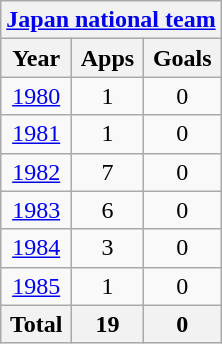<table class="wikitable" style="text-align:center">
<tr>
<th colspan=3><a href='#'>Japan national team</a></th>
</tr>
<tr>
<th>Year</th>
<th>Apps</th>
<th>Goals</th>
</tr>
<tr>
<td><a href='#'>1980</a></td>
<td>1</td>
<td>0</td>
</tr>
<tr>
<td><a href='#'>1981</a></td>
<td>1</td>
<td>0</td>
</tr>
<tr>
<td><a href='#'>1982</a></td>
<td>7</td>
<td>0</td>
</tr>
<tr>
<td><a href='#'>1983</a></td>
<td>6</td>
<td>0</td>
</tr>
<tr>
<td><a href='#'>1984</a></td>
<td>3</td>
<td>0</td>
</tr>
<tr>
<td><a href='#'>1985</a></td>
<td>1</td>
<td>0</td>
</tr>
<tr>
<th>Total</th>
<th>19</th>
<th>0</th>
</tr>
</table>
